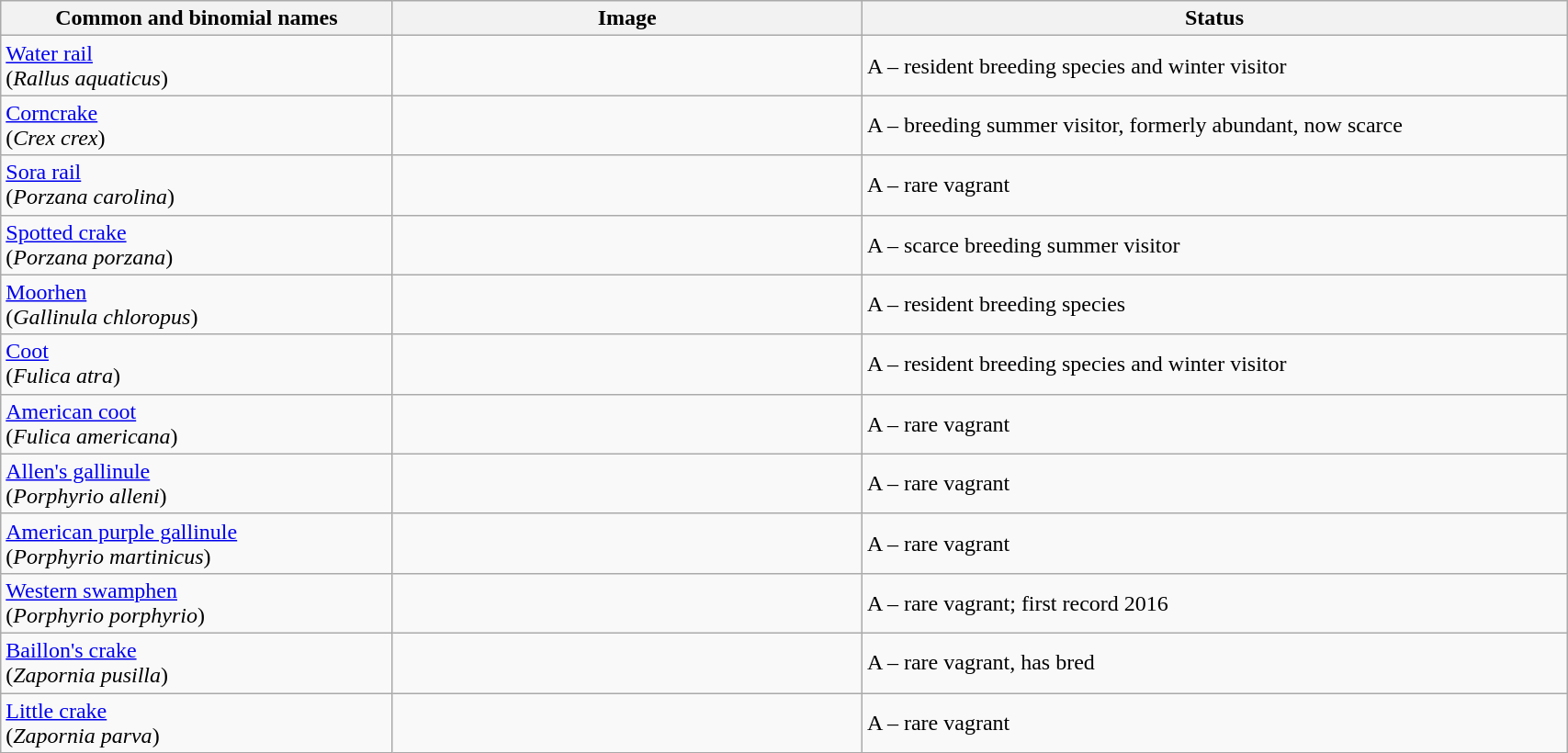<table width=90% class="wikitable">
<tr>
<th width=25%>Common and binomial names</th>
<th width=30%>Image</th>
<th width=45%>Status</th>
</tr>
<tr>
<td><a href='#'>Water rail</a><br>(<em>Rallus aquaticus</em>)</td>
<td></td>
<td>A – resident breeding species and winter visitor</td>
</tr>
<tr>
<td><a href='#'>Corncrake</a><br>(<em>Crex crex</em>)</td>
<td></td>
<td>A – breeding summer visitor, formerly abundant, now scarce</td>
</tr>
<tr>
<td><a href='#'>Sora rail</a><br>(<em>Porzana carolina</em>)</td>
<td></td>
<td>A – rare vagrant</td>
</tr>
<tr>
<td><a href='#'>Spotted crake</a><br>(<em>Porzana porzana</em>)</td>
<td></td>
<td>A – scarce breeding summer visitor</td>
</tr>
<tr>
<td><a href='#'>Moorhen</a><br>(<em>Gallinula chloropus</em>)</td>
<td></td>
<td>A – resident breeding species</td>
</tr>
<tr>
<td><a href='#'>Coot</a><br>(<em>Fulica atra</em>)</td>
<td></td>
<td>A – resident breeding species and winter visitor</td>
</tr>
<tr>
<td><a href='#'>American coot</a><br>(<em>Fulica americana</em>)</td>
<td></td>
<td>A – rare vagrant</td>
</tr>
<tr>
<td><a href='#'>Allen's gallinule</a><br>(<em>Porphyrio alleni</em>)</td>
<td></td>
<td>A – rare vagrant</td>
</tr>
<tr>
<td><a href='#'>American purple gallinule</a><br>(<em>Porphyrio martinicus</em>)</td>
<td></td>
<td>A – rare vagrant</td>
</tr>
<tr>
<td><a href='#'>Western swamphen</a><br>(<em>Porphyrio porphyrio</em>)</td>
<td></td>
<td>A – rare vagrant; first record 2016</td>
</tr>
<tr>
<td><a href='#'>Baillon's crake</a><br>(<em>Zapornia pusilla</em>)</td>
<td></td>
<td>A – rare vagrant, has bred</td>
</tr>
<tr>
<td><a href='#'>Little crake</a><br>(<em>Zapornia parva</em>)</td>
<td></td>
<td>A – rare vagrant</td>
</tr>
</table>
